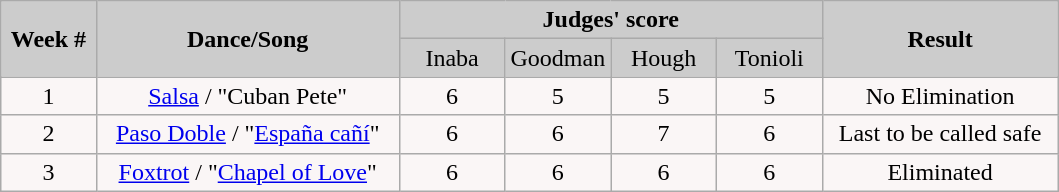<table class="wikitable" style="float:left;">
<tr style="text-align:Center; background:#ccc;">
<td rowspan="2"><strong>Week #</strong></td>
<td rowspan="2"><strong>Dance/Song</strong></td>
<td colspan="4"><strong>Judges' score</strong></td>
<td rowspan="2"><strong>Result</strong></td>
</tr>
<tr style="text-align:center; background:#ccc;">
<td style="width:10%; ">Inaba</td>
<td style="width:10%; ">Goodman</td>
<td style="width:10%; ">Hough</td>
<td style="width:10%; ">Tonioli</td>
</tr>
<tr style="text-align:center; background:#faf6f6;">
<td>1</td>
<td><a href='#'>Salsa</a> / "Cuban Pete"</td>
<td>6</td>
<td>5</td>
<td>5</td>
<td>5</td>
<td>No Elimination</td>
</tr>
<tr style="text-align:center; background:#faf6f6;">
<td>2</td>
<td><a href='#'>Paso Doble</a> / "<a href='#'>España cañí</a>"</td>
<td>6</td>
<td>6</td>
<td>7</td>
<td>6</td>
<td>Last to be called safe</td>
</tr>
<tr style="text-align:center; background:#faf6f6;">
<td>3</td>
<td><a href='#'>Foxtrot</a> / "<a href='#'>Chapel of Love</a>"</td>
<td>6</td>
<td>6</td>
<td>6</td>
<td>6</td>
<td>Eliminated</td>
</tr>
</table>
